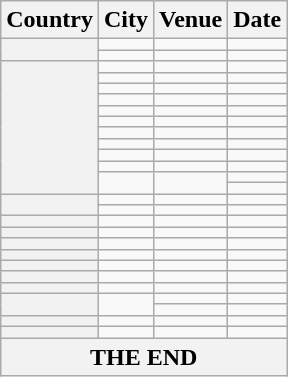<table class="wikitable mw-collapsible mw-collapsed" ! colspan="4" |Googoosh: Comeback World Tour>
<tr>
<th>Country</th>
<th>City</th>
<th>Venue</th>
<th>Date</th>
</tr>
<tr>
<th rowspan="2"></th>
<td></td>
<td></td>
<td></td>
</tr>
<tr>
<td></td>
<td></td>
<td></td>
</tr>
<tr>
<th rowspan="12"></th>
<td></td>
<td></td>
<td></td>
</tr>
<tr>
<td></td>
<td></td>
<td></td>
</tr>
<tr>
<td></td>
<td></td>
<td></td>
</tr>
<tr>
<td></td>
<td></td>
<td></td>
</tr>
<tr>
<td></td>
<td></td>
<td></td>
</tr>
<tr>
<td></td>
<td></td>
<td></td>
</tr>
<tr>
<td></td>
<td></td>
<td></td>
</tr>
<tr>
<td></td>
<td></td>
<td></td>
</tr>
<tr>
<td></td>
<td></td>
<td></td>
</tr>
<tr>
<td></td>
<td></td>
<td></td>
</tr>
<tr>
<td rowspan="2"></td>
<td rowspan="2"></td>
<td></td>
</tr>
<tr>
<td></td>
</tr>
<tr>
<th rowspan="2"></th>
<td></td>
<td></td>
<td></td>
</tr>
<tr>
<td></td>
<td></td>
<td></td>
</tr>
<tr>
<th></th>
<td></td>
<td></td>
<td></td>
</tr>
<tr>
<th></th>
<td></td>
<td></td>
<td></td>
</tr>
<tr>
<th></th>
<td></td>
<td></td>
<td></td>
</tr>
<tr>
<th></th>
<td></td>
<td></td>
<td></td>
</tr>
<tr>
<th></th>
<td></td>
<td></td>
<td></td>
</tr>
<tr>
<th></th>
<td></td>
<td></td>
<td></td>
</tr>
<tr>
<th></th>
<td></td>
<td></td>
<td></td>
</tr>
<tr>
<th rowspan="2"></th>
<td rowspan="2"></td>
<td></td>
<td></td>
</tr>
<tr>
<td></td>
<td></td>
</tr>
<tr>
<th></th>
<td></td>
<td></td>
<td></td>
</tr>
<tr>
<th></th>
<td></td>
<td></td>
<td></td>
</tr>
<tr>
<th colspan="4">THE END</th>
</tr>
</table>
